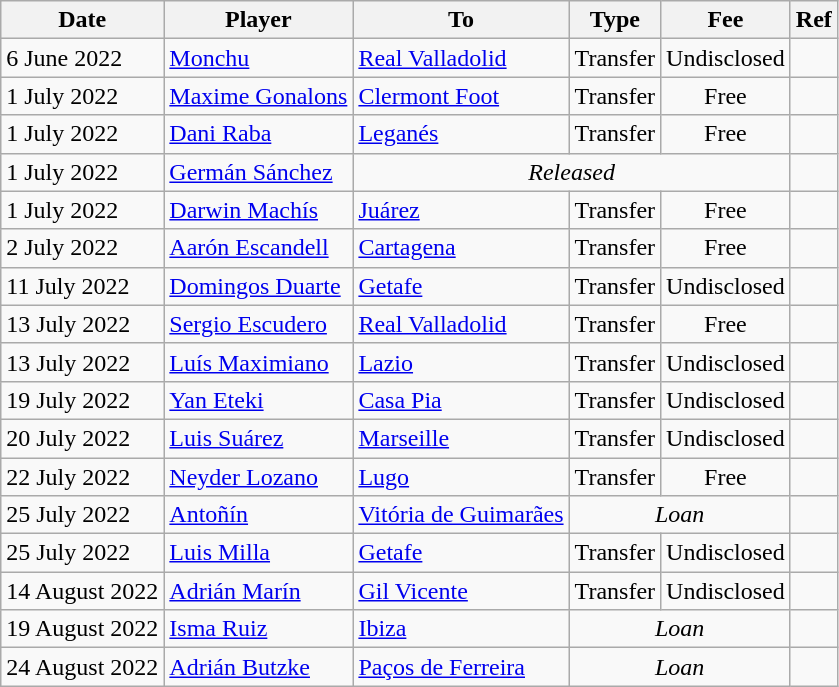<table class="wikitable">
<tr>
<th>Date</th>
<th>Player</th>
<th>To</th>
<th>Type</th>
<th>Fee</th>
<th>Ref</th>
</tr>
<tr>
<td>6 June 2022</td>
<td> <a href='#'>Monchu</a></td>
<td><a href='#'>Real Valladolid</a></td>
<td align=center>Transfer</td>
<td align=center>Undisclosed</td>
<td align=center></td>
</tr>
<tr>
<td>1 July 2022</td>
<td> <a href='#'>Maxime Gonalons</a></td>
<td> <a href='#'>Clermont Foot</a></td>
<td align=center>Transfer</td>
<td align=center>Free</td>
<td align=center></td>
</tr>
<tr>
<td>1 July 2022</td>
<td> <a href='#'>Dani Raba</a></td>
<td><a href='#'>Leganés</a></td>
<td align=center>Transfer</td>
<td align=center>Free</td>
<td align=center></td>
</tr>
<tr>
<td>1 July 2022</td>
<td> <a href='#'>Germán Sánchez</a></td>
<td colspan=3 align=center><em>Released</em></td>
<td align=center></td>
</tr>
<tr>
<td>1 July 2022</td>
<td> <a href='#'>Darwin Machís</a></td>
<td> <a href='#'>Juárez</a></td>
<td align=center>Transfer</td>
<td align=center>Free</td>
<td align=center></td>
</tr>
<tr>
<td>2 July 2022</td>
<td> <a href='#'>Aarón Escandell</a></td>
<td><a href='#'>Cartagena</a></td>
<td align=center>Transfer</td>
<td align=center>Free</td>
<td align=center></td>
</tr>
<tr>
<td>11 July 2022</td>
<td> <a href='#'>Domingos Duarte</a></td>
<td><a href='#'>Getafe</a></td>
<td align=center>Transfer</td>
<td align=center>Undisclosed</td>
<td align=center></td>
</tr>
<tr>
<td>13 July 2022</td>
<td> <a href='#'>Sergio Escudero</a></td>
<td><a href='#'>Real Valladolid</a></td>
<td align=center>Transfer</td>
<td align=center>Free</td>
<td align=center></td>
</tr>
<tr>
<td>13 July 2022</td>
<td> <a href='#'>Luís Maximiano</a></td>
<td> <a href='#'>Lazio</a></td>
<td align=center>Transfer</td>
<td align=center>Undisclosed</td>
<td align=center></td>
</tr>
<tr>
<td>19 July 2022</td>
<td> <a href='#'>Yan Eteki</a></td>
<td> <a href='#'>Casa Pia</a></td>
<td align=center>Transfer</td>
<td align=center>Undisclosed</td>
<td align=center></td>
</tr>
<tr>
<td>20 July 2022</td>
<td> <a href='#'>Luis Suárez</a></td>
<td> <a href='#'>Marseille</a></td>
<td align=center>Transfer</td>
<td align=center>Undisclosed</td>
<td align=center></td>
</tr>
<tr>
<td>22 July 2022</td>
<td> <a href='#'>Neyder Lozano</a></td>
<td><a href='#'>Lugo</a></td>
<td align=center>Transfer</td>
<td align=center>Free</td>
<td align=center></td>
</tr>
<tr>
<td>25 July 2022</td>
<td> <a href='#'>Antoñín</a></td>
<td> <a href='#'>Vitória de Guimarães</a></td>
<td colspan=2 align=center><em>Loan</em></td>
<td align=center></td>
</tr>
<tr>
<td>25 July 2022</td>
<td> <a href='#'>Luis Milla</a></td>
<td><a href='#'>Getafe</a></td>
<td align=center>Transfer</td>
<td align=center>Undisclosed</td>
<td align=center></td>
</tr>
<tr>
<td>14 August 2022</td>
<td> <a href='#'>Adrián Marín</a></td>
<td> <a href='#'>Gil Vicente</a></td>
<td align=center>Transfer</td>
<td align=center>Undisclosed</td>
<td align=center></td>
</tr>
<tr>
<td>19 August 2022</td>
<td> <a href='#'>Isma Ruiz</a></td>
<td><a href='#'>Ibiza</a></td>
<td colspan=2 align=center><em>Loan</em></td>
<td align=center></td>
</tr>
<tr>
<td>24 August 2022</td>
<td> <a href='#'>Adrián Butzke</a></td>
<td> <a href='#'>Paços de Ferreira</a></td>
<td colspan=2 align=center><em>Loan</em></td>
<td align=center></td>
</tr>
</table>
